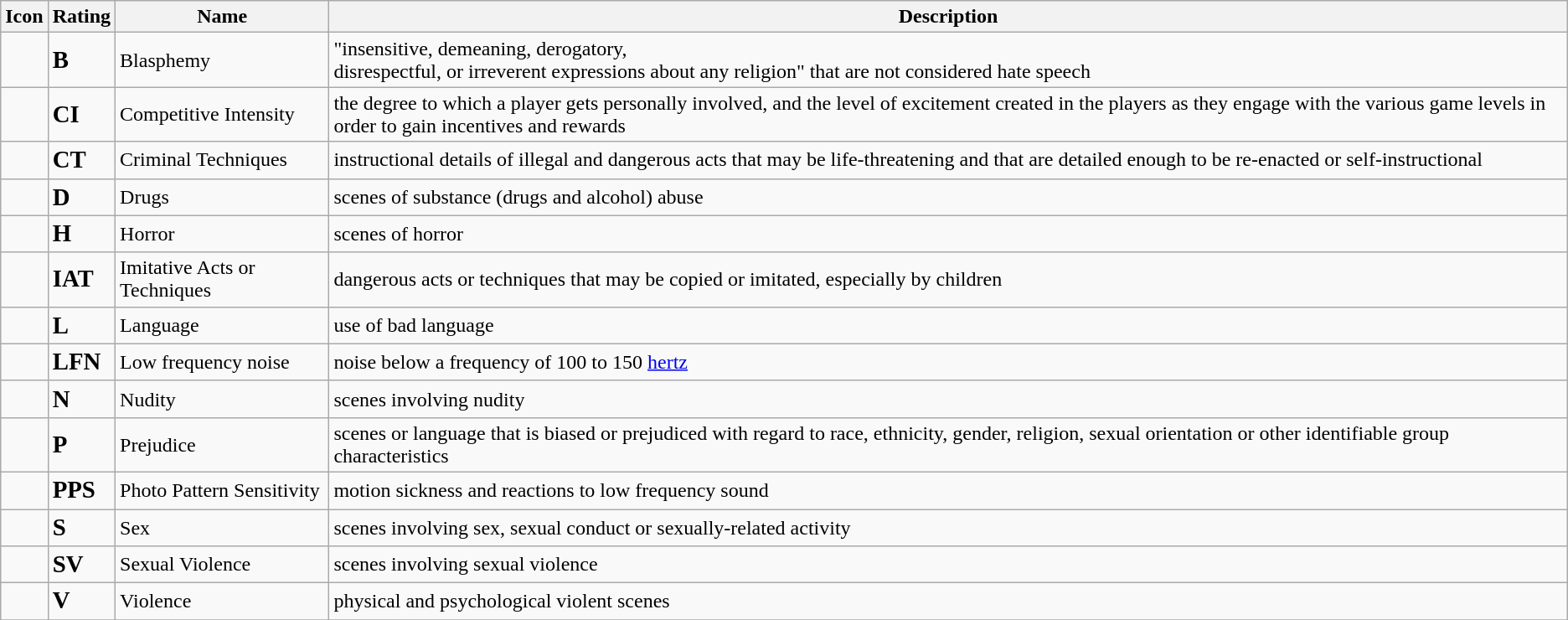<table class="wikitable">
<tr>
<th>Icon</th>
<th>Rating</th>
<th>Name</th>
<th>Description</th>
</tr>
<tr>
<td></td>
<td><big><strong>B</strong></big></td>
<td>Blasphemy</td>
<td>"insensitive, demeaning, derogatory,<br>disrespectful, or irreverent expressions about any religion" that are not considered hate speech</td>
</tr>
<tr>
<td></td>
<td><big><strong>CI</strong></big></td>
<td>Competitive Intensity</td>
<td>the degree to which a player gets personally involved, and the level of excitement created in the players as they engage with the various game levels in order to gain incentives and rewards</td>
</tr>
<tr>
<td></td>
<td><big><strong>CT</strong></big></td>
<td>Criminal Techniques</td>
<td>instructional details of illegal and dangerous acts that may be life-threatening and that are detailed enough to be re-enacted or self-instructional</td>
</tr>
<tr>
<td></td>
<td><big><strong>D</strong></big></td>
<td>Drugs</td>
<td>scenes of substance (drugs and alcohol) abuse</td>
</tr>
<tr>
<td></td>
<td><big><strong>H</strong></big></td>
<td>Horror</td>
<td>scenes of horror</td>
</tr>
<tr>
<td></td>
<td><big><strong>IAT</strong></big></td>
<td>Imitative Acts or Techniques</td>
<td>dangerous acts or techniques that may be copied or imitated, especially by children</td>
</tr>
<tr>
<td></td>
<td><big><strong>L</strong></big></td>
<td>Language</td>
<td>use of bad language</td>
</tr>
<tr>
<td></td>
<td><big><strong>LFN</strong></big></td>
<td>Low frequency noise</td>
<td>noise below a frequency of 100 to 150 <a href='#'>hertz</a></td>
</tr>
<tr>
<td></td>
<td><big><strong>N</strong></big></td>
<td>Nudity</td>
<td>scenes involving nudity</td>
</tr>
<tr>
<td></td>
<td><big><strong>P</strong></big></td>
<td>Prejudice</td>
<td>scenes or language that is biased or prejudiced with regard to race, ethnicity, gender, religion, sexual orientation or other identifiable group characteristics</td>
</tr>
<tr>
<td></td>
<td><big><strong>PPS</strong></big></td>
<td>Photo Pattern Sensitivity</td>
<td>motion sickness and reactions to low frequency sound</td>
</tr>
<tr>
<td></td>
<td><big><strong>S</strong></big></td>
<td>Sex</td>
<td>scenes involving sex, sexual conduct or sexually-related activity</td>
</tr>
<tr>
<td></td>
<td><big><strong>SV</strong></big></td>
<td>Sexual Violence</td>
<td>scenes involving sexual violence</td>
</tr>
<tr>
<td></td>
<td><big><strong>V</strong></big></td>
<td>Violence</td>
<td>physical and psychological violent scenes</td>
</tr>
<tr>
</tr>
</table>
